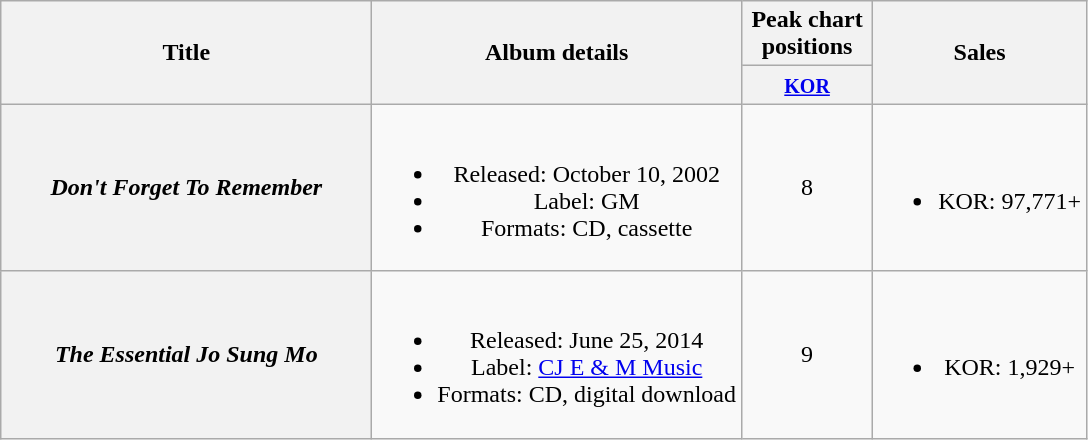<table class="wikitable plainrowheaders" style="text-align:center;">
<tr>
<th scope="col" rowspan="2" style="width:15em;">Title</th>
<th scope="col" rowspan="2">Album details</th>
<th scope="col" colspan="1" style="width:5em;">Peak chart positions</th>
<th scope="col" rowspan="2">Sales</th>
</tr>
<tr>
<th><small><a href='#'>KOR</a></small><br></th>
</tr>
<tr>
<th scope="row"><em>Don't Forget To Remember</em></th>
<td><br><ul><li>Released: October 10, 2002</li><li>Label: GM</li><li>Formats: CD, cassette</li></ul></td>
<td>8</td>
<td><br><ul><li>KOR: 97,771+</li></ul></td>
</tr>
<tr>
<th scope="row"><em>The Essential Jo Sung Mo</em></th>
<td><br><ul><li>Released: June 25, 2014</li><li>Label: <a href='#'>CJ E & M Music</a></li><li>Formats: CD, digital download</li></ul></td>
<td>9</td>
<td><br><ul><li>KOR: 1,929+</li></ul></td>
</tr>
</table>
